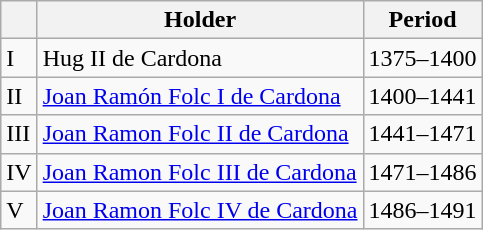<table class="wikitable">
<tr>
<th></th>
<th>Holder</th>
<th>Period</th>
</tr>
<tr>
<td>I</td>
<td>Hug II de Cardona</td>
<td>1375–1400</td>
</tr>
<tr>
<td>II</td>
<td><a href='#'>Joan Ramón Folc I de Cardona</a></td>
<td>1400–1441</td>
</tr>
<tr>
<td>III</td>
<td><a href='#'>Joan Ramon Folc II de Cardona</a></td>
<td>1441–1471</td>
</tr>
<tr>
<td>IV</td>
<td><a href='#'>Joan Ramon Folc III de Cardona</a></td>
<td>1471–1486</td>
</tr>
<tr>
<td>V</td>
<td><a href='#'>Joan Ramon Folc IV de Cardona</a></td>
<td>1486–1491</td>
</tr>
</table>
